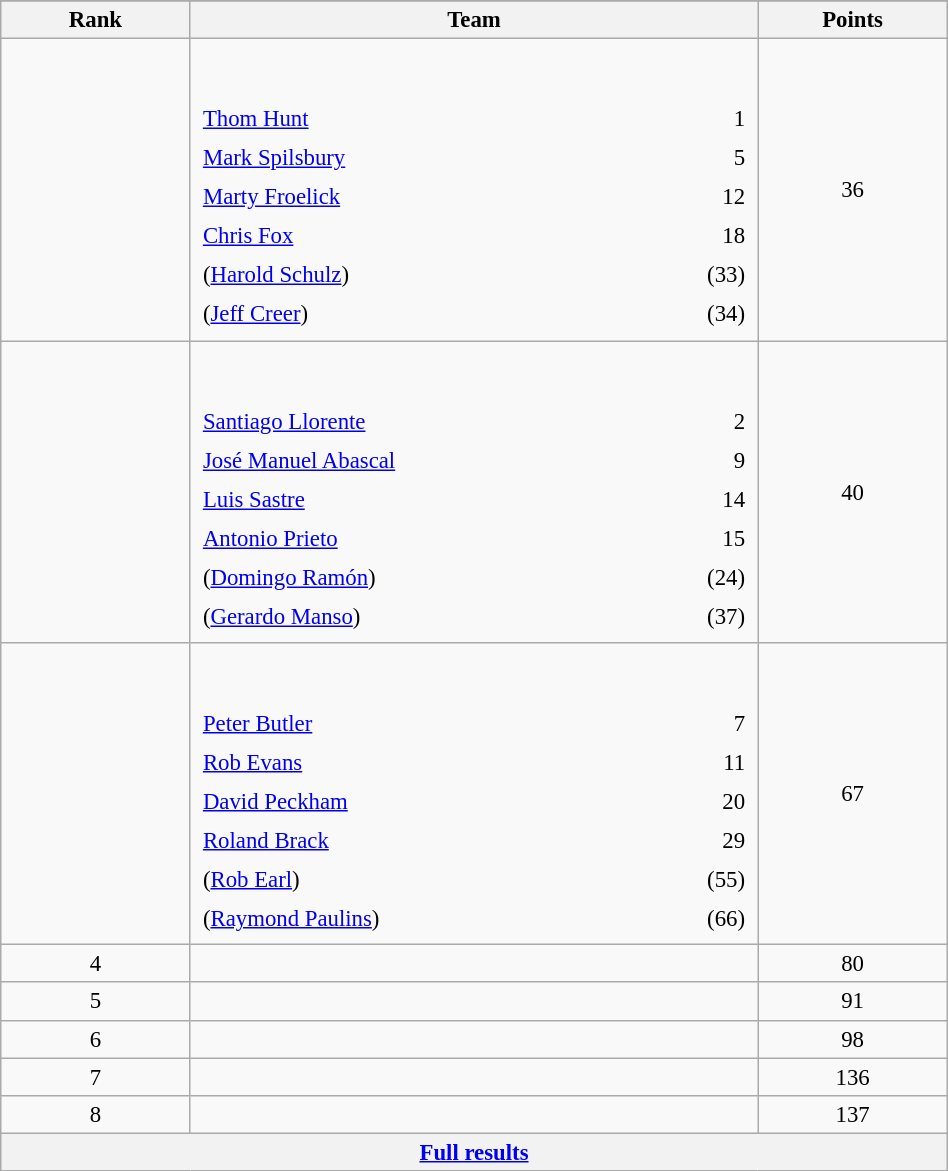<table class="wikitable sortable" style=" text-align:center; font-size:95%;" width="50%">
<tr>
</tr>
<tr>
<th width=10%>Rank</th>
<th width=30%>Team</th>
<th width=10%>Points</th>
</tr>
<tr>
<td align=center></td>
<td align=left> <br><br><table width=100%>
<tr>
<td align=left style="border:0"><a href='#'>Thom Hunt</a></td>
<td align=right style="border:0">1</td>
</tr>
<tr>
<td align=left style="border:0"><a href='#'>Mark Spilsbury</a></td>
<td align=right style="border:0">5</td>
</tr>
<tr>
<td align=left style="border:0"><a href='#'>Marty Froelick</a></td>
<td align=right style="border:0">12</td>
</tr>
<tr>
<td align=left style="border:0"><a href='#'>Chris Fox</a></td>
<td align=right style="border:0">18</td>
</tr>
<tr>
<td align=left style="border:0">(<a href='#'>Harold Schulz</a>)</td>
<td align=right style="border:0">(33)</td>
</tr>
<tr>
<td align=left style="border:0">(<a href='#'>Jeff Creer</a>)</td>
<td align=right style="border:0">(34)</td>
</tr>
</table>
</td>
<td>36</td>
</tr>
<tr>
<td align=center></td>
<td align=left> <br><br><table width=100%>
<tr>
<td align=left style="border:0"><a href='#'>Santiago Llorente</a></td>
<td align=right style="border:0">2</td>
</tr>
<tr>
<td align=left style="border:0"><a href='#'>José Manuel Abascal</a></td>
<td align=right style="border:0">9</td>
</tr>
<tr>
<td align=left style="border:0"><a href='#'>Luis Sastre</a></td>
<td align=right style="border:0">14</td>
</tr>
<tr>
<td align=left style="border:0"><a href='#'>Antonio Prieto</a></td>
<td align=right style="border:0">15</td>
</tr>
<tr>
<td align=left style="border:0">(<a href='#'>Domingo Ramón</a>)</td>
<td align=right style="border:0">(24)</td>
</tr>
<tr>
<td align=left style="border:0">(<a href='#'>Gerardo Manso</a>)</td>
<td align=right style="border:0">(37)</td>
</tr>
</table>
</td>
<td>40</td>
</tr>
<tr>
<td align=center></td>
<td align=left> <br><br><table width=100%>
<tr>
<td align=left style="border:0"><a href='#'>Peter Butler</a></td>
<td align=right style="border:0">7</td>
</tr>
<tr>
<td align=left style="border:0"><a href='#'>Rob Evans</a></td>
<td align=right style="border:0">11</td>
</tr>
<tr>
<td align=left style="border:0"><a href='#'>David Peckham</a></td>
<td align=right style="border:0">20</td>
</tr>
<tr>
<td align=left style="border:0"><a href='#'>Roland Brack</a></td>
<td align=right style="border:0">29</td>
</tr>
<tr>
<td align=left style="border:0">(<a href='#'>Rob Earl</a>)</td>
<td align=right style="border:0">(55)</td>
</tr>
<tr>
<td align=left style="border:0">(<a href='#'>Raymond Paulins</a>)</td>
<td align=right style="border:0">(66)</td>
</tr>
</table>
</td>
<td>67</td>
</tr>
<tr>
<td align=center>4</td>
<td align=left></td>
<td>80</td>
</tr>
<tr>
<td align=center>5</td>
<td align=left></td>
<td>91</td>
</tr>
<tr>
<td align=center>6</td>
<td align=left></td>
<td>98</td>
</tr>
<tr>
<td align=center>7</td>
<td align=left></td>
<td>136</td>
</tr>
<tr>
<td align=center>8</td>
<td align=left></td>
<td>137</td>
</tr>
<tr class="sortbottom">
<th colspan=3 align=center><a href='#'>Full results</a></th>
</tr>
</table>
